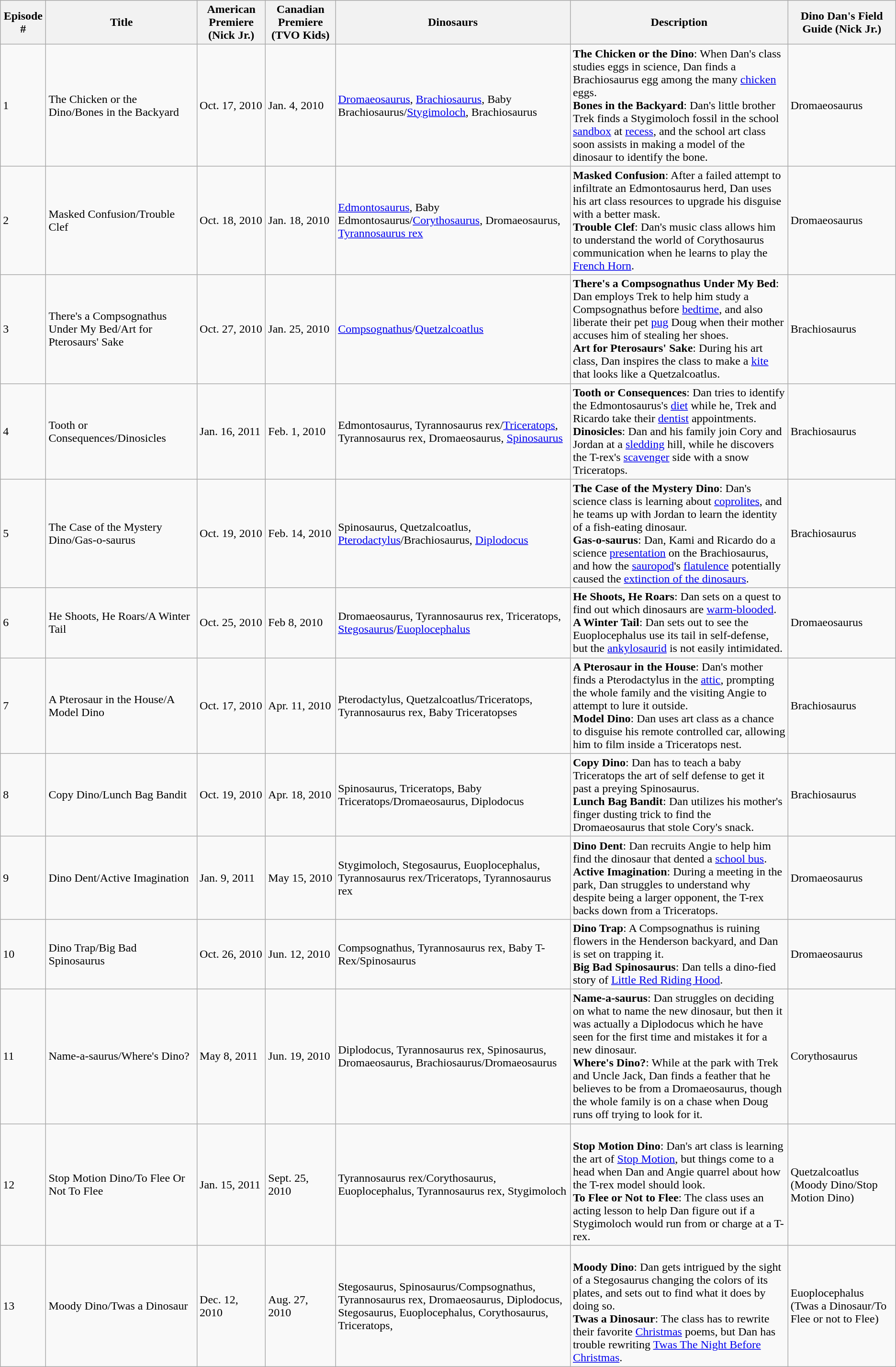<table class="wikitable">
<tr>
<th>Episode #</th>
<th>Title</th>
<th>American Premiere (Nick Jr.)</th>
<th>Canadian Premiere (TVO Kids)</th>
<th>Dinosaurs</th>
<th>Description</th>
<th>Dino Dan's Field Guide (Nick Jr.)</th>
</tr>
<tr>
<td>1</td>
<td>The Chicken or the Dino/Bones in the Backyard</td>
<td>Oct. 17, 2010</td>
<td>Jan. 4, 2010</td>
<td><a href='#'>Dromaeosaurus</a>, <a href='#'>Brachiosaurus</a>, Baby Brachiosaurus/<a href='#'>Stygimoloch</a>, Brachiosaurus</td>
<td><strong>The Chicken or the Dino</strong>: When Dan's class studies eggs in science, Dan finds a Brachiosaurus egg among the many <a href='#'>chicken</a> eggs.<br><strong>Bones in the Backyard</strong>: Dan's little brother Trek finds a Stygimoloch fossil in the school <a href='#'>sandbox</a> at <a href='#'>recess</a>, and the school art class soon assists in making a model of the dinosaur to identify the bone.</td>
<td>Dromaeosaurus</td>
</tr>
<tr>
<td>2</td>
<td>Masked Confusion/Trouble Clef</td>
<td>Oct. 18, 2010</td>
<td>Jan. 18, 2010</td>
<td><a href='#'>Edmontosaurus</a>, Baby Edmontosaurus/<a href='#'>Corythosaurus</a>, Dromaeosaurus, <a href='#'>Tyrannosaurus rex</a></td>
<td><strong>Masked Confusion</strong>: After a failed attempt to infiltrate an Edmontosaurus herd, Dan uses his art class resources to upgrade his disguise with a better mask.<br><strong>Trouble Clef</strong>: Dan's music class allows him to understand the world of Corythosaurus communication when he learns to play the <a href='#'>French Horn</a>.</td>
<td>Dromaeosaurus</td>
</tr>
<tr>
<td>3</td>
<td>There's a Compsognathus Under My Bed/Art for Pterosaurs' Sake</td>
<td>Oct. 27, 2010</td>
<td>Jan. 25, 2010</td>
<td><a href='#'>Compsognathus</a>/<a href='#'>Quetzalcoatlus</a></td>
<td><strong>There's a Compsognathus Under My Bed</strong>: Dan employs Trek to help him study a Compsognathus before <a href='#'>bedtime</a>, and also liberate their pet <a href='#'>pug</a> Doug when their mother accuses him of stealing her shoes.<br><strong>Art for Pterosaurs' Sake</strong>: During his art class, Dan inspires the class to make a <a href='#'>kite</a> that looks like a Quetzalcoatlus.</td>
<td>Brachiosaurus</td>
</tr>
<tr>
<td>4</td>
<td>Tooth or Consequences/Dinosicles</td>
<td>Jan. 16, 2011</td>
<td>Feb. 1, 2010</td>
<td>Edmontosaurus, Tyrannosaurus rex/<a href='#'>Triceratops</a>, Tyrannosaurus rex, Dromaeosaurus, <a href='#'>Spinosaurus</a></td>
<td><strong>Tooth or Consequences</strong>: Dan tries to identify the Edmontosaurus's <a href='#'>diet</a> while he, Trek and Ricardo take their <a href='#'>dentist</a> appointments.<br><strong>Dinosicles</strong>: Dan and his family join Cory and Jordan at a <a href='#'>sledding</a> hill, while he discovers the T-rex's <a href='#'>scavenger</a> side with a snow Triceratops.</td>
<td>Brachiosaurus</td>
</tr>
<tr>
<td>5</td>
<td>The Case of the Mystery Dino/Gas-o-saurus</td>
<td>Oct. 19, 2010</td>
<td>Feb. 14, 2010</td>
<td>Spinosaurus, Quetzalcoatlus, <a href='#'>Pterodactylus</a>/Brachiosaurus, <a href='#'>Diplodocus</a></td>
<td><strong>The Case of the Mystery Dino</strong>: Dan's science class is learning about <a href='#'>coprolites</a>, and he teams up with Jordan to learn the identity of a fish-eating dinosaur.<br><strong>Gas-o-saurus</strong>: Dan, Kami and Ricardo do a science <a href='#'>presentation</a> on the Brachiosaurus, and how the <a href='#'>sauropod</a>'s <a href='#'>flatulence</a> potentially caused the <a href='#'>extinction of the dinosaurs</a>.</td>
<td>Brachiosaurus</td>
</tr>
<tr>
<td>6</td>
<td>He Shoots, He Roars/A Winter Tail</td>
<td>Oct. 25, 2010</td>
<td>Feb 8, 2010</td>
<td>Dromaeosaurus, Tyrannosaurus rex, Triceratops, <a href='#'>Stegosaurus</a>/<a href='#'>Euoplocephalus</a></td>
<td><strong>He Shoots, He Roars</strong>: Dan sets on a quest to find out which dinosaurs are <a href='#'>warm-blooded</a>.<br><strong>A Winter Tail</strong>: Dan sets out to see the Euoplocephalus use its tail in self-defense, but the <a href='#'>ankylosaurid</a> is not easily intimidated.</td>
<td>Dromaeosaurus</td>
</tr>
<tr>
<td>7</td>
<td>A Pterosaur in the House/A Model Dino</td>
<td>Oct. 17, 2010</td>
<td>Apr. 11, 2010</td>
<td>Pterodactylus, Quetzalcoatlus/Triceratops, Tyrannosaurus rex, Baby Triceratopses</td>
<td><strong>A Pterosaur in the House</strong>: Dan's mother finds a Pterodactylus in the <a href='#'>attic</a>, prompting the whole family and the visiting Angie to attempt to lure it outside.<br><strong>Model Dino</strong>: Dan uses art class as a chance to disguise his remote controlled car, allowing him to film inside a Triceratops nest.</td>
<td>Brachiosaurus</td>
</tr>
<tr>
<td>8</td>
<td>Copy Dino/Lunch Bag Bandit</td>
<td>Oct. 19, 2010</td>
<td>Apr. 18, 2010</td>
<td>Spinosaurus, Triceratops, Baby Triceratops/Dromaeosaurus, Diplodocus</td>
<td><strong>Copy Dino</strong>: Dan has to teach a baby Triceratops the art of self defense to get it past a preying Spinosaurus.<br><strong>Lunch Bag Bandit</strong>: Dan utilizes his mother's finger dusting trick to find the Dromaeosaurus that stole Cory's snack.</td>
<td>Brachiosaurus</td>
</tr>
<tr>
<td>9</td>
<td>Dino Dent/Active Imagination</td>
<td>Jan. 9, 2011</td>
<td>May 15, 2010</td>
<td>Stygimoloch, Stegosaurus, Euoplocephalus, Tyrannosaurus rex/Triceratops, Tyrannosaurus rex</td>
<td><strong>Dino Dent</strong>: Dan recruits Angie to help him find the dinosaur that dented a <a href='#'>school bus</a>.<br><strong>Active Imagination</strong>: During a meeting in the park, Dan struggles to understand why despite being a larger opponent, the T-rex backs down from a Triceratops.</td>
<td>Dromaeosaurus</td>
</tr>
<tr>
<td>10</td>
<td>Dino Trap/Big Bad Spinosaurus</td>
<td>Oct. 26, 2010</td>
<td>Jun. 12, 2010</td>
<td>Compsognathus, Tyrannosaurus rex, Baby T-Rex/Spinosaurus</td>
<td><strong>Dino Trap</strong>: A Compsognathus is ruining flowers in the Henderson backyard, and Dan is set on trapping it.<br><strong>Big Bad Spinosaurus</strong>: Dan tells a dino-fied story of <a href='#'>Little Red Riding Hood</a>.</td>
<td>Dromaeosaurus</td>
</tr>
<tr>
<td>11</td>
<td>Name-a-saurus/Where's Dino?</td>
<td>May 8, 2011</td>
<td>Jun. 19, 2010</td>
<td>Diplodocus, Tyrannosaurus rex, Spinosaurus, Dromaeosaurus, Brachiosaurus/Dromaeosaurus</td>
<td><strong>Name-a-saurus</strong>: Dan struggles on deciding on what to name the new dinosaur, but then it was actually a Diplodocus which he have seen for the first time and mistakes it for a new dinosaur.<br><strong>Where's Dino?</strong>: While at the park with Trek and Uncle Jack, Dan finds a feather that he believes to be from a Dromaeosaurus, though the whole family is on a chase when Doug runs off trying to look for it.</td>
<td>Corythosaurus</td>
</tr>
<tr>
<td>12</td>
<td>Stop Motion Dino/To Flee Or Not To Flee</td>
<td>Jan. 15, 2011</td>
<td>Sept. 25, 2010</td>
<td>Tyrannosaurus rex/Corythosaurus, Euoplocephalus, Tyrannosaurus rex, Stygimoloch</td>
<td><br><strong>Stop Motion Dino</strong>: Dan's art class is learning the art of <a href='#'>Stop Motion</a>, but things come to a head when Dan and Angie quarrel about how the T-rex model should look.<br><strong>To Flee or Not to Flee</strong>: The class uses an acting lesson to help Dan figure out if a Stygimoloch would run from or charge at a T-rex.</td>
<td>Quetzalcoatlus (Moody Dino/Stop Motion Dino)</td>
</tr>
<tr>
<td>13</td>
<td>Moody Dino/Twas a Dinosaur</td>
<td>Dec. 12, 2010</td>
<td>Aug. 27, 2010</td>
<td>Stegosaurus, Spinosaurus/Compsognathus, Tyrannosaurus rex, Dromaeosaurus, Diplodocus, Stegosaurus, Euoplocephalus, Corythosaurus, Triceratops,</td>
<td><br><strong>Moody Dino</strong>:
Dan gets intrigued by the sight of a Stegosaurus changing the colors of its plates, and sets out to find what it does by doing so.<br><strong>Twas a Dinosaur</strong>: The class has to rewrite their favorite <a href='#'>Christmas</a> poems, but Dan has trouble rewriting <a href='#'>Twas The Night Before Christmas</a>.</td>
<td>Euoplocephalus (Twas a Dinosaur/To Flee or not to Flee)</td>
</tr>
</table>
